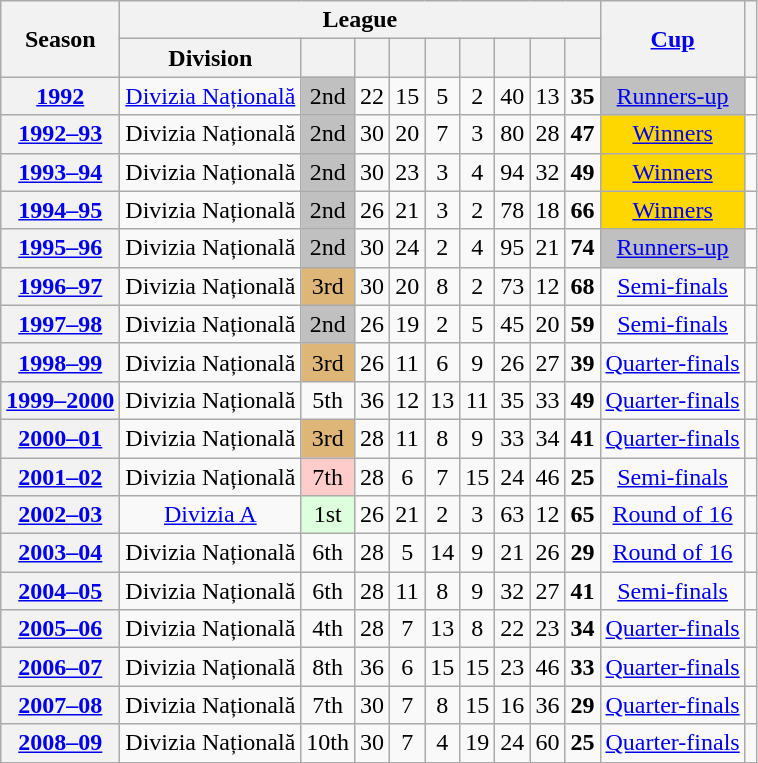<table class="wikitable plainrowheaders" style="text-align: center;">
<tr>
<th rowspan=2 scope=col>Season</th>
<th colspan=9>League</th>
<th rowspan=2 scope=col><a href='#'>Cup</a></th>
<th rowspan=2 scope=col></th>
</tr>
<tr>
<th scope=col>Division</th>
<th scope=col></th>
<th scope=col></th>
<th scope=col></th>
<th scope=col></th>
<th scope=col></th>
<th scope=col></th>
<th scope=col></th>
<th scope=col></th>
</tr>
<tr>
<th scope="row"><a href='#'>1992</a></th>
<td><a href='#'>Divizia Națională</a></td>
<td bgcolor="silver">2nd</td>
<td>22</td>
<td>15</td>
<td>5</td>
<td>2</td>
<td>40</td>
<td>13</td>
<td><strong>35</strong></td>
<td bgcolor="silver"><a href='#'>Runners-up</a></td>
<td></td>
</tr>
<tr>
<th scope="row"><a href='#'>1992–93</a></th>
<td>Divizia Națională</td>
<td bgcolor="silver">2nd</td>
<td>30</td>
<td>20</td>
<td>7</td>
<td>3</td>
<td>80</td>
<td>28</td>
<td><strong>47</strong></td>
<td bgcolor="gold"><a href='#'>Winners</a></td>
<td></td>
</tr>
<tr>
<th scope="row"><a href='#'>1993–94</a></th>
<td>Divizia Națională</td>
<td bgcolor="silver">2nd</td>
<td>30</td>
<td>23</td>
<td>3</td>
<td>4</td>
<td>94</td>
<td>32</td>
<td><strong>49</strong></td>
<td bgcolor="gold"><a href='#'>Winners</a></td>
<td></td>
</tr>
<tr>
<th scope="row"><a href='#'>1994–95</a></th>
<td>Divizia Națională</td>
<td bgcolor="silver">2nd</td>
<td>26</td>
<td>21</td>
<td>3</td>
<td>2</td>
<td>78</td>
<td>18</td>
<td><strong>66</strong></td>
<td bgcolor="gold"><a href='#'>Winners</a></td>
<td></td>
</tr>
<tr>
<th scope="row"><a href='#'>1995–96</a></th>
<td>Divizia Națională</td>
<td bgcolor="silver">2nd</td>
<td>30</td>
<td>24</td>
<td>2</td>
<td>4</td>
<td>95</td>
<td>21</td>
<td><strong>74</strong></td>
<td bgcolor="silver"><a href='#'>Runners-up</a></td>
<td></td>
</tr>
<tr>
<th scope="row"><a href='#'>1996–97</a></th>
<td>Divizia Națională</td>
<td bgcolor="#deb678">3rd</td>
<td>30</td>
<td>20</td>
<td>8</td>
<td>2</td>
<td>73</td>
<td>12</td>
<td><strong>68</strong></td>
<td><a href='#'>Semi-finals</a></td>
<td></td>
</tr>
<tr>
<th scope="row"><a href='#'>1997–98</a></th>
<td>Divizia Națională</td>
<td bgcolor="silver">2nd</td>
<td>26</td>
<td>19</td>
<td>2</td>
<td>5</td>
<td>45</td>
<td>20</td>
<td><strong>59</strong></td>
<td><a href='#'>Semi-finals</a></td>
<td></td>
</tr>
<tr>
<th scope="row"><a href='#'>1998–99</a></th>
<td>Divizia Națională</td>
<td bgcolor="#deb678">3rd</td>
<td>26</td>
<td>11</td>
<td>6</td>
<td>9</td>
<td>26</td>
<td>27</td>
<td><strong>39</strong></td>
<td><a href='#'>Quarter-finals</a></td>
<td></td>
</tr>
<tr>
<th scope="row"><a href='#'>1999–2000</a></th>
<td>Divizia Națională</td>
<td>5th</td>
<td>36</td>
<td>12</td>
<td>13</td>
<td>11</td>
<td>35</td>
<td>33</td>
<td><strong>49</strong></td>
<td><a href='#'>Quarter-finals</a></td>
<td></td>
</tr>
<tr>
<th scope="row"><a href='#'>2000–01</a></th>
<td>Divizia Națională</td>
<td bgcolor="#deb678">3rd</td>
<td>28</td>
<td>11</td>
<td>8</td>
<td>9</td>
<td>33</td>
<td>34</td>
<td><strong>41</strong></td>
<td><a href='#'>Quarter-finals</a></td>
<td></td>
</tr>
<tr>
<th scope="row"><a href='#'>2001–02</a></th>
<td>Divizia Națională</td>
<td bgcolor="#FFCCCC"> 7th</td>
<td>28</td>
<td>6</td>
<td>7</td>
<td>15</td>
<td>24</td>
<td>46</td>
<td><strong>25</strong></td>
<td><a href='#'>Semi-finals</a></td>
<td></td>
</tr>
<tr>
<th scope="row"><a href='#'>2002–03</a></th>
<td><a href='#'>Divizia A</a></td>
<td bgcolor="#ddffdd"> 1st</td>
<td>26</td>
<td>21</td>
<td>2</td>
<td>3</td>
<td>63</td>
<td>12</td>
<td><strong>65</strong></td>
<td><a href='#'>Round of 16</a></td>
<td></td>
</tr>
<tr>
<th scope="row"><a href='#'>2003–04</a></th>
<td>Divizia Națională</td>
<td>6th</td>
<td>28</td>
<td>5</td>
<td>14</td>
<td>9</td>
<td>21</td>
<td>26</td>
<td><strong>29</strong></td>
<td><a href='#'>Round of 16</a></td>
<td></td>
</tr>
<tr>
<th scope="row"><a href='#'>2004–05</a></th>
<td>Divizia Națională</td>
<td>6th</td>
<td>28</td>
<td>11</td>
<td>8</td>
<td>9</td>
<td>32</td>
<td>27</td>
<td><strong>41</strong></td>
<td><a href='#'>Semi-finals</a></td>
<td></td>
</tr>
<tr>
<th scope="row"><a href='#'>2005–06</a></th>
<td>Divizia Națională</td>
<td>4th</td>
<td>28</td>
<td>7</td>
<td>13</td>
<td>8</td>
<td>22</td>
<td>23</td>
<td><strong>34</strong></td>
<td><a href='#'>Quarter-finals</a></td>
<td></td>
</tr>
<tr>
<th scope="row"><a href='#'>2006–07</a></th>
<td>Divizia Națională</td>
<td>8th</td>
<td>36</td>
<td>6</td>
<td>15</td>
<td>15</td>
<td>23</td>
<td>46</td>
<td><strong>33</strong></td>
<td><a href='#'>Quarter-finals</a></td>
<td></td>
</tr>
<tr>
<th scope="row"><a href='#'>2007–08</a></th>
<td>Divizia Națională</td>
<td>7th</td>
<td>30</td>
<td>7</td>
<td>8</td>
<td>15</td>
<td>16</td>
<td>36</td>
<td><strong>29</strong></td>
<td><a href='#'>Quarter-finals</a></td>
<td></td>
</tr>
<tr>
<th scope="row"><a href='#'>2008–09</a></th>
<td>Divizia Națională</td>
<td>10th</td>
<td>30</td>
<td>7</td>
<td>4</td>
<td>19</td>
<td>24</td>
<td>60</td>
<td><strong>25</strong></td>
<td><a href='#'>Quarter-finals</a></td>
<td></td>
</tr>
</table>
